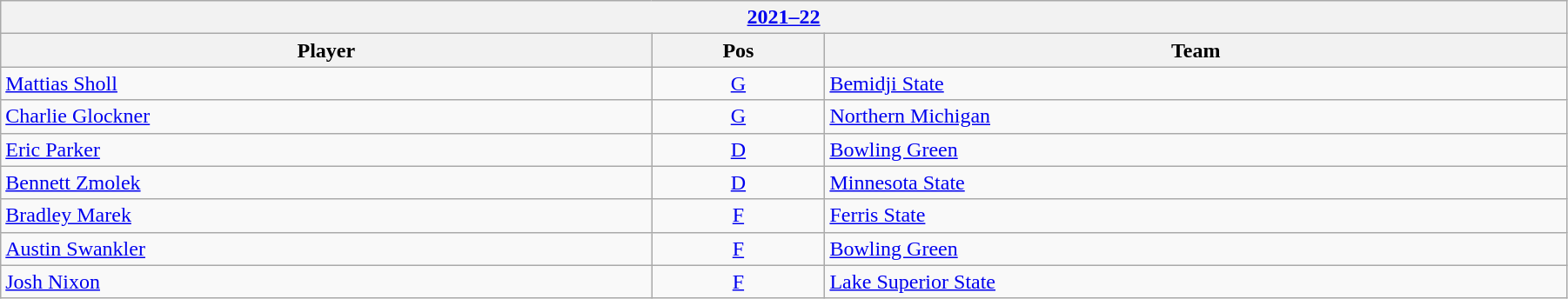<table class="wikitable" width=95%>
<tr>
<th colspan=3><a href='#'>2021–22</a></th>
</tr>
<tr>
<th>Player</th>
<th>Pos</th>
<th>Team</th>
</tr>
<tr>
<td><a href='#'>Mattias Sholl</a></td>
<td align=center><a href='#'>G</a></td>
<td><a href='#'>Bemidji State</a></td>
</tr>
<tr>
<td><a href='#'>Charlie Glockner</a></td>
<td align=center><a href='#'>G</a></td>
<td><a href='#'>Northern Michigan</a></td>
</tr>
<tr>
<td><a href='#'>Eric Parker</a></td>
<td align=center><a href='#'>D</a></td>
<td><a href='#'>Bowling Green</a></td>
</tr>
<tr>
<td><a href='#'>Bennett Zmolek</a></td>
<td align=center><a href='#'>D</a></td>
<td><a href='#'>Minnesota State</a></td>
</tr>
<tr>
<td><a href='#'>Bradley Marek</a></td>
<td align=center><a href='#'>F</a></td>
<td><a href='#'>Ferris State</a></td>
</tr>
<tr>
<td><a href='#'>Austin Swankler</a></td>
<td align=center><a href='#'>F</a></td>
<td><a href='#'>Bowling Green</a></td>
</tr>
<tr>
<td><a href='#'>Josh Nixon</a></td>
<td align=center><a href='#'>F</a></td>
<td><a href='#'>Lake Superior State</a></td>
</tr>
</table>
